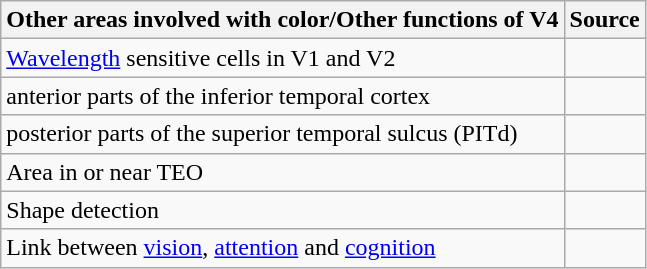<table class="wikitable">
<tr>
<th>Other areas involved with color/Other functions of V4</th>
<th>Source</th>
</tr>
<tr>
<td><a href='#'>Wavelength</a> sensitive cells in V1 and V2</td>
<td></td>
</tr>
<tr>
<td>anterior parts of the inferior temporal cortex</td>
<td></td>
</tr>
<tr>
<td>posterior parts of the superior temporal sulcus (PITd)</td>
<td></td>
</tr>
<tr>
<td>Area in or near TEO</td>
<td></td>
</tr>
<tr>
<td>Shape detection</td>
<td></td>
</tr>
<tr>
<td>Link between <a href='#'>vision</a>, <a href='#'>attention</a> and <a href='#'>cognition</a></td>
<td></td>
</tr>
</table>
